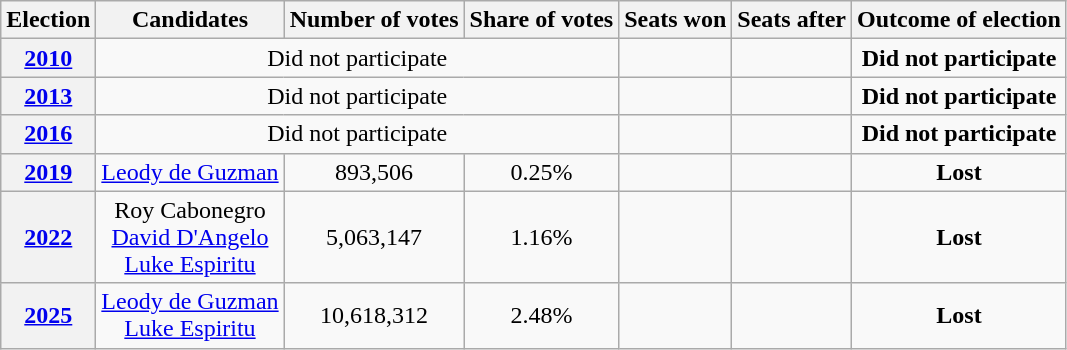<table class="sortable wikitable" style="text-align:center">
<tr>
<th>Election</th>
<th>Candidates</th>
<th>Number of votes</th>
<th>Share of votes</th>
<th>Seats won</th>
<th>Seats after</th>
<th>Outcome of election</th>
</tr>
<tr>
<th><a href='#'>2010</a></th>
<td colspan="3">Did not participate</td>
<td></td>
<td></td>
<td><strong>Did not participate</strong></td>
</tr>
<tr>
<th><a href='#'>2013</a></th>
<td colspan="3">Did not participate</td>
<td></td>
<td></td>
<td><strong>Did not participate</strong></td>
</tr>
<tr>
<th><a href='#'>2016</a></th>
<td colspan="3">Did not participate</td>
<td></td>
<td></td>
<td><strong>Did not participate</strong></td>
</tr>
<tr>
<th><a href='#'>2019</a></th>
<td><a href='#'>Leody de Guzman</a></td>
<td>893,506</td>
<td>0.25%</td>
<td></td>
<td></td>
<td><strong>Lost</strong></td>
</tr>
<tr>
<th><a href='#'>2022</a></th>
<td>Roy Cabonegro<br><a href='#'>David D'Angelo</a><br><a href='#'>Luke Espiritu</a></td>
<td>5,063,147</td>
<td>1.16%</td>
<td></td>
<td></td>
<td><strong>Lost</strong></td>
</tr>
<tr>
<th><a href='#'>2025</a></th>
<td><a href='#'>Leody de Guzman</a><br><a href='#'>Luke Espiritu</a></td>
<td>10,618,312</td>
<td>2.48%</td>
<td></td>
<td></td>
<td><strong>Lost</strong></td>
</tr>
</table>
